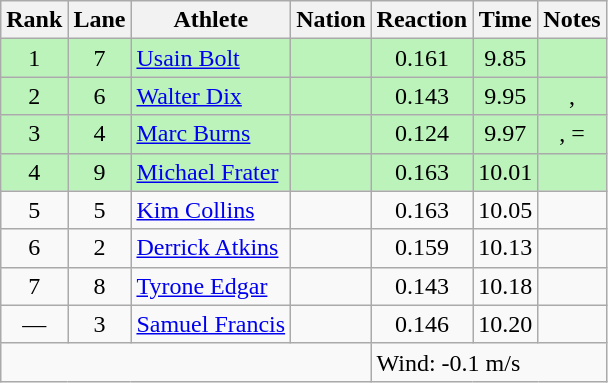<table class="wikitable sortable" style="text-align:center">
<tr>
<th>Rank</th>
<th>Lane</th>
<th>Athlete</th>
<th>Nation</th>
<th>Reaction</th>
<th>Time</th>
<th>Notes</th>
</tr>
<tr bgcolor=bbf3bb>
<td>1</td>
<td>7</td>
<td align="left"><a href='#'>Usain Bolt</a></td>
<td align="left"></td>
<td>0.161</td>
<td>9.85</td>
<td></td>
</tr>
<tr bgcolor=bbf3bb>
<td>2</td>
<td>6</td>
<td align="left"><a href='#'>Walter Dix</a></td>
<td align="left"></td>
<td>0.143</td>
<td>9.95</td>
<td>, </td>
</tr>
<tr bgcolor=bbf3bb>
<td>3</td>
<td>4</td>
<td align="left"><a href='#'>Marc Burns</a></td>
<td align="left"></td>
<td>0.124</td>
<td>9.97</td>
<td>, =</td>
</tr>
<tr bgcolor=bbf3bb>
<td>4</td>
<td>9</td>
<td align="left"><a href='#'>Michael Frater</a></td>
<td align="left"></td>
<td>0.163</td>
<td>10.01</td>
<td></td>
</tr>
<tr>
<td>5</td>
<td>5</td>
<td align="left"><a href='#'>Kim Collins</a></td>
<td align="left"></td>
<td>0.163</td>
<td>10.05</td>
<td></td>
</tr>
<tr>
<td>6</td>
<td>2</td>
<td align="left"><a href='#'>Derrick Atkins</a></td>
<td align="left"></td>
<td>0.159</td>
<td>10.13</td>
<td></td>
</tr>
<tr>
<td>7</td>
<td>8</td>
<td align="left"><a href='#'>Tyrone Edgar</a></td>
<td align="left"></td>
<td>0.143</td>
<td>10.18</td>
<td></td>
</tr>
<tr>
<td data-sort-value=8>—</td>
<td>3</td>
<td align="left"><a href='#'>Samuel Francis</a></td>
<td align="left"></td>
<td>0.146</td>
<td>10.20 </td>
<td></td>
</tr>
<tr>
<td colspan=4></td>
<td colspan=4 align=left>Wind: -0.1 m/s</td>
</tr>
</table>
